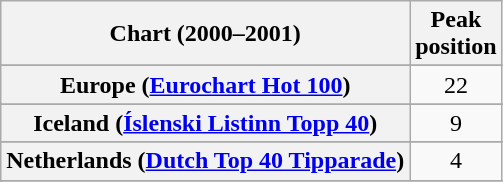<table class="wikitable sortable plainrowheaders" style="text-align:center">
<tr>
<th>Chart (2000–2001)</th>
<th>Peak<br>position</th>
</tr>
<tr>
</tr>
<tr>
</tr>
<tr>
</tr>
<tr>
</tr>
<tr>
<th scope="row">Europe (<a href='#'>Eurochart Hot 100</a>)</th>
<td>22</td>
</tr>
<tr>
</tr>
<tr>
<th scope="row">Iceland (<a href='#'>Íslenski Listinn Topp 40</a>)</th>
<td>9</td>
</tr>
<tr>
</tr>
<tr>
<th scope="row">Netherlands (<a href='#'>Dutch Top 40 Tipparade</a>)</th>
<td>4</td>
</tr>
<tr>
</tr>
<tr>
</tr>
<tr>
</tr>
<tr>
</tr>
<tr>
</tr>
<tr>
</tr>
</table>
